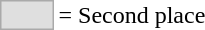<table style="background:transparent;">
<tr>
<td style="background-color:#dfdfdf; border:1px solid #aaaaaa; width:2em;"></td>
<td>= Second place</td>
</tr>
</table>
